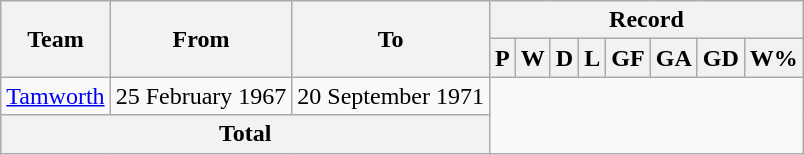<table class="wikitable" style="text-align:left">
<tr>
<th rowspan="2">Team</th>
<th rowspan="2">From</th>
<th rowspan="2">To</th>
<th colspan="8">Record</th>
</tr>
<tr>
<th>P</th>
<th>W</th>
<th>D</th>
<th>L</th>
<th>GF</th>
<th>GA</th>
<th>GD</th>
<th>W%</th>
</tr>
<tr>
<td><a href='#'>Tamworth</a></td>
<td>25 February 1967</td>
<td>20 September 1971<br></td>
</tr>
<tr>
<th colspan=3>Total<br></th>
</tr>
</table>
